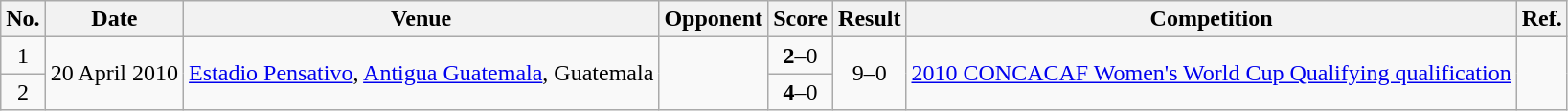<table class="wikitable">
<tr>
<th>No.</th>
<th>Date</th>
<th>Venue</th>
<th>Opponent</th>
<th>Score</th>
<th>Result</th>
<th>Competition</th>
<th>Ref.</th>
</tr>
<tr>
<td style="text-align:center;">1</td>
<td rowspan=2>20 April 2010</td>
<td rowspan=2><a href='#'>Estadio Pensativo</a>, <a href='#'>Antigua Guatemala</a>, Guatemala</td>
<td rowspan=2></td>
<td style="text-align:center;"><strong>2</strong>–0</td>
<td rowspan=2 style="text-align:center;">9–0</td>
<td rowspan=2><a href='#'>2010 CONCACAF Women's World Cup Qualifying qualification</a></td>
<td rowspan=2></td>
</tr>
<tr style="text-align:center;">
<td>2</td>
<td><strong>4</strong>–0</td>
</tr>
</table>
